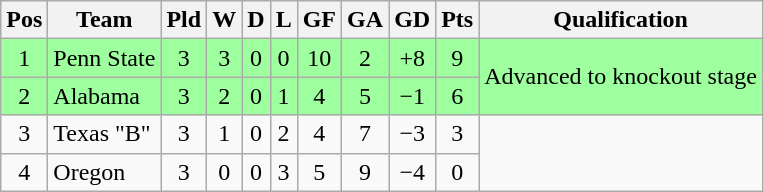<table class="wikitable" style="text-align:center">
<tr>
<th>Pos</th>
<th>Team</th>
<th>Pld</th>
<th>W</th>
<th>D</th>
<th>L</th>
<th>GF</th>
<th>GA</th>
<th>GD</th>
<th>Pts</th>
<th>Qualification</th>
</tr>
<tr bgcolor="#9eff9e">
<td>1</td>
<td style="text-align:left">Penn State</td>
<td>3</td>
<td>3</td>
<td>0</td>
<td>0</td>
<td>10</td>
<td>2</td>
<td>+8</td>
<td>9</td>
<td rowspan="2">Advanced to knockout stage</td>
</tr>
<tr bgcolor="#9eff9e">
<td>2</td>
<td style="text-align:left">Alabama</td>
<td>3</td>
<td>2</td>
<td>0</td>
<td>1</td>
<td>4</td>
<td>5</td>
<td>−1</td>
<td>6</td>
</tr>
<tr>
<td>3</td>
<td style="text-align:left">Texas "B"</td>
<td>3</td>
<td>1</td>
<td>0</td>
<td>2</td>
<td>4</td>
<td>7</td>
<td>−3</td>
<td>3</td>
<td rowspan="2"></td>
</tr>
<tr>
<td>4</td>
<td style="text-align:left">Oregon</td>
<td>3</td>
<td>0</td>
<td>0</td>
<td>3</td>
<td>5</td>
<td>9</td>
<td>−4</td>
<td>0</td>
</tr>
</table>
